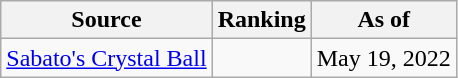<table class="wikitable" style="text-align:center">
<tr>
<th>Source</th>
<th>Ranking</th>
<th>As of</th>
</tr>
<tr>
<td align="left"><a href='#'>Sabato's Crystal Ball</a></td>
<td></td>
<td>May 19, 2022</td>
</tr>
</table>
